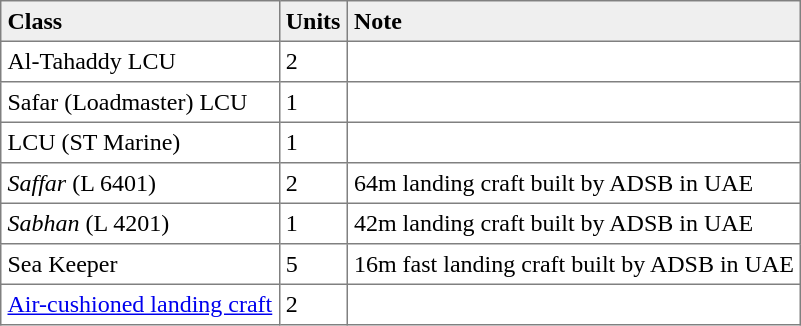<table border="1" cellpadding="4" cellspacing="0" style="text-align:left; border-collapse:collapse;">
<tr bgcolor=#efefef>
<td><strong>Class</strong></td>
<td><strong>Units</strong></td>
<td><strong>Note</strong></td>
</tr>
<tr>
<td>Al-Tahaddy LCU</td>
<td>2</td>
<td></td>
</tr>
<tr>
<td>Safar (Loadmaster) LCU</td>
<td>1</td>
<td></td>
</tr>
<tr>
<td>LCU (ST Marine)</td>
<td>1</td>
<td></td>
</tr>
<tr>
<td><em>Saffar</em> (L 6401)</td>
<td>2</td>
<td>64m landing craft built by ADSB in UAE</td>
</tr>
<tr>
<td><em>Sabhan</em> (L 4201)</td>
<td>1</td>
<td>42m landing craft built by ADSB in UAE</td>
</tr>
<tr>
<td>Sea Keeper</td>
<td>5</td>
<td>16m fast landing craft built by ADSB in UAE</td>
</tr>
<tr>
<td><a href='#'>Air-cushioned landing craft</a></td>
<td>2</td>
<td></td>
</tr>
</table>
